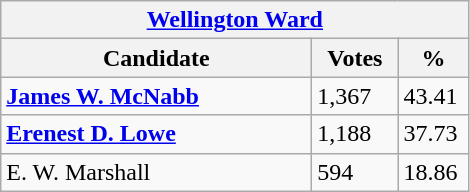<table class="wikitable">
<tr>
<th colspan="3"><a href='#'>Wellington Ward</a></th>
</tr>
<tr>
<th style="width: 200px">Candidate</th>
<th style="width: 50px">Votes</th>
<th style="width: 40px">%</th>
</tr>
<tr>
<td><strong><a href='#'>James W. McNabb</a></strong></td>
<td>1,367</td>
<td>43.41</td>
</tr>
<tr>
<td><strong><a href='#'>Erenest D. Lowe</a></strong></td>
<td>1,188</td>
<td>37.73</td>
</tr>
<tr>
<td>E. W. Marshall</td>
<td>594</td>
<td>18.86</td>
</tr>
</table>
